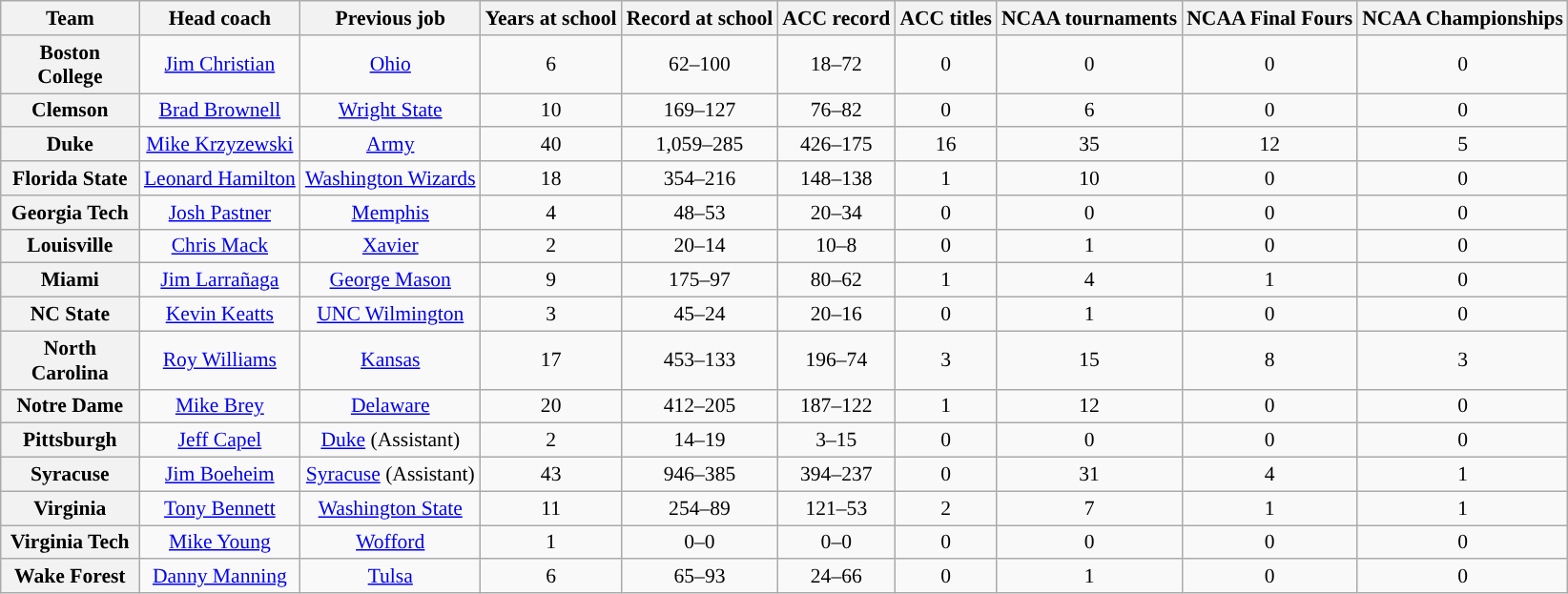<table class="wikitable sortable" style="text-align: center;font-size:90%;">
<tr>
<th width="90">Team</th>
<th>Head coach</th>
<th>Previous job</th>
<th>Years at school</th>
<th>Record at school</th>
<th>ACC record</th>
<th>ACC titles</th>
<th>NCAA tournaments</th>
<th>NCAA Final Fours</th>
<th>NCAA Championships</th>
</tr>
<tr>
<th style=>Boston College</th>
<td><a href='#'>Jim Christian</a></td>
<td><a href='#'>Ohio</a></td>
<td>6</td>
<td>62–100</td>
<td>18–72</td>
<td>0</td>
<td>0</td>
<td>0</td>
<td>0</td>
</tr>
<tr>
<th>Clemson</th>
<td><a href='#'>Brad Brownell</a></td>
<td><a href='#'>Wright State</a></td>
<td>10</td>
<td>169–127</td>
<td>76–82</td>
<td>0</td>
<td>6</td>
<td>0</td>
<td>0</td>
</tr>
<tr>
<th>Duke</th>
<td><a href='#'>Mike Krzyzewski</a></td>
<td><a href='#'>Army</a></td>
<td>40</td>
<td>1,059–285</td>
<td>426–175</td>
<td>16</td>
<td>35</td>
<td>12</td>
<td>5</td>
</tr>
<tr>
<th style=>Florida State</th>
<td><a href='#'>Leonard Hamilton</a></td>
<td><a href='#'>Washington Wizards</a></td>
<td>18</td>
<td>354–216</td>
<td>148–138</td>
<td>1</td>
<td>10</td>
<td>0</td>
<td>0</td>
</tr>
<tr>
<th>Georgia Tech</th>
<td><a href='#'>Josh Pastner</a></td>
<td><a href='#'>Memphis</a></td>
<td>4</td>
<td>48–53</td>
<td>20–34</td>
<td>0</td>
<td>0</td>
<td>0</td>
<td>0</td>
</tr>
<tr>
<th>Louisville</th>
<td><a href='#'>Chris Mack</a></td>
<td><a href='#'>Xavier</a></td>
<td>2</td>
<td>20–14</td>
<td>10–8</td>
<td>0</td>
<td>1</td>
<td>0</td>
<td>0</td>
</tr>
<tr>
<th>Miami</th>
<td><a href='#'>Jim Larrañaga</a></td>
<td><a href='#'>George Mason</a></td>
<td>9</td>
<td>175–97</td>
<td>80–62</td>
<td>1</td>
<td>4</td>
<td>1</td>
<td>0</td>
</tr>
<tr>
<th>NC State</th>
<td><a href='#'>Kevin Keatts</a></td>
<td><a href='#'>UNC Wilmington</a></td>
<td>3</td>
<td>45–24</td>
<td>20–16</td>
<td>0</td>
<td>1</td>
<td>0</td>
<td>0</td>
</tr>
<tr>
<th>North Carolina</th>
<td><a href='#'>Roy Williams</a></td>
<td><a href='#'>Kansas</a></td>
<td>17</td>
<td>453–133</td>
<td>196–74</td>
<td>3</td>
<td>15</td>
<td>8</td>
<td>3</td>
</tr>
<tr>
<th style=>Notre Dame</th>
<td><a href='#'>Mike Brey</a></td>
<td><a href='#'>Delaware</a></td>
<td>20</td>
<td>412–205</td>
<td>187–122</td>
<td>1</td>
<td>12</td>
<td>0</td>
<td>0</td>
</tr>
<tr>
<th style=>Pittsburgh</th>
<td><a href='#'>Jeff Capel</a></td>
<td><a href='#'>Duke</a> (Assistant)</td>
<td>2</td>
<td>14–19</td>
<td>3–15</td>
<td>0</td>
<td>0</td>
<td>0</td>
<td>0</td>
</tr>
<tr>
<th style=>Syracuse</th>
<td><a href='#'>Jim Boeheim</a></td>
<td><a href='#'>Syracuse</a> (Assistant)</td>
<td>43</td>
<td>946–385</td>
<td>394–237</td>
<td>0</td>
<td>31</td>
<td>4</td>
<td>1</td>
</tr>
<tr>
<th>Virginia</th>
<td><a href='#'>Tony Bennett</a></td>
<td><a href='#'>Washington State</a></td>
<td>11</td>
<td>254–89</td>
<td>121–53</td>
<td>2</td>
<td>7</td>
<td>1</td>
<td>1</td>
</tr>
<tr>
<th>Virginia Tech</th>
<td><a href='#'>Mike Young</a></td>
<td><a href='#'>Wofford</a></td>
<td>1</td>
<td>0–0</td>
<td>0–0</td>
<td>0</td>
<td>0</td>
<td>0</td>
<td>0</td>
</tr>
<tr>
<th style=>Wake Forest</th>
<td><a href='#'>Danny Manning</a></td>
<td><a href='#'>Tulsa</a></td>
<td>6</td>
<td>65–93</td>
<td>24–66</td>
<td>0</td>
<td>1</td>
<td>0</td>
<td>0</td>
</tr>
</table>
